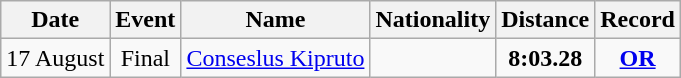<table class=wikitable style=text-align:center>
<tr>
<th>Date</th>
<th>Event</th>
<th>Name</th>
<th>Nationality</th>
<th>Distance</th>
<th>Record</th>
</tr>
<tr>
<td>17 August</td>
<td>Final</td>
<td align=left><a href='#'>Conseslus Kipruto</a></td>
<td align=left></td>
<td><strong>8:03.28</strong></td>
<td><strong><a href='#'>OR</a></strong></td>
</tr>
</table>
